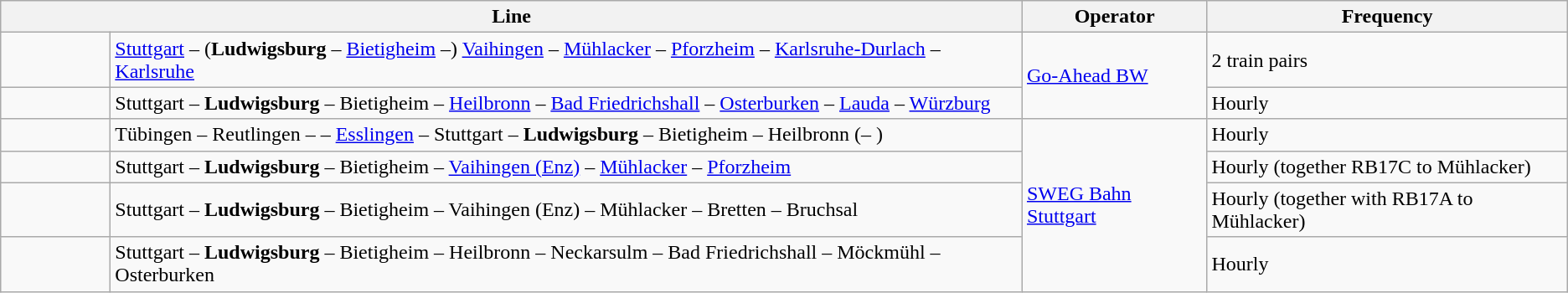<table class="wikitable">
<tr>
<th colspan="2">Line</th>
<th>Operator</th>
<th>Frequency</th>
</tr>
<tr>
<td align="center"></td>
<td><a href='#'>Stuttgart</a> – (<strong>Ludwigsburg</strong> – <a href='#'>Bietigheim</a> –) <a href='#'>Vaihingen</a> – <a href='#'>Mühlacker</a> – <a href='#'>Pforzheim</a> – <a href='#'>Karlsruhe-Durlach</a> – <a href='#'>Karlsruhe</a></td>
<td rowspan="2"><a href='#'>Go-Ahead BW</a></td>
<td>2 train pairs</td>
</tr>
<tr>
<td align="center" style="width:5em"></td>
<td>Stuttgart – <strong>Ludwigsburg</strong> – Bietigheim – <a href='#'>Heilbronn</a> – <a href='#'>Bad Friedrichshall</a> – <a href='#'>Osterburken</a> – <a href='#'>Lauda</a> – <a href='#'>Würzburg</a></td>
<td>Hourly</td>
</tr>
<tr>
<td align="center"></td>
<td>Tübingen – Reutlingen –  – <a href='#'>Esslingen</a> – Stuttgart – <strong>Ludwigsburg</strong> – Bietigheim – Heilbronn (– )</td>
<td rowspan="4"><a href='#'>SWEG Bahn Stuttgart</a></td>
<td>Hourly</td>
</tr>
<tr>
<td align="center"></td>
<td>Stuttgart – <strong>Ludwigsburg</strong> – Bietigheim – <a href='#'>Vaihingen (Enz)</a> – <a href='#'>Mühlacker</a> – <a href='#'>Pforzheim</a></td>
<td>Hourly (together RB17C to Mühlacker)</td>
</tr>
<tr>
<td align="center"></td>
<td>Stuttgart – <strong>Ludwigsburg</strong> – Bietigheim – Vaihingen (Enz) – Mühlacker – Bretten – Bruchsal</td>
<td>Hourly (together with RB17A to Mühlacker)</td>
</tr>
<tr>
<td align="center"></td>
<td>Stuttgart – <strong>Ludwigsburg</strong> – Bietigheim – Heilbronn – Neckarsulm – Bad Friedrichshall – Möckmühl – Osterburken</td>
<td>Hourly</td>
</tr>
</table>
